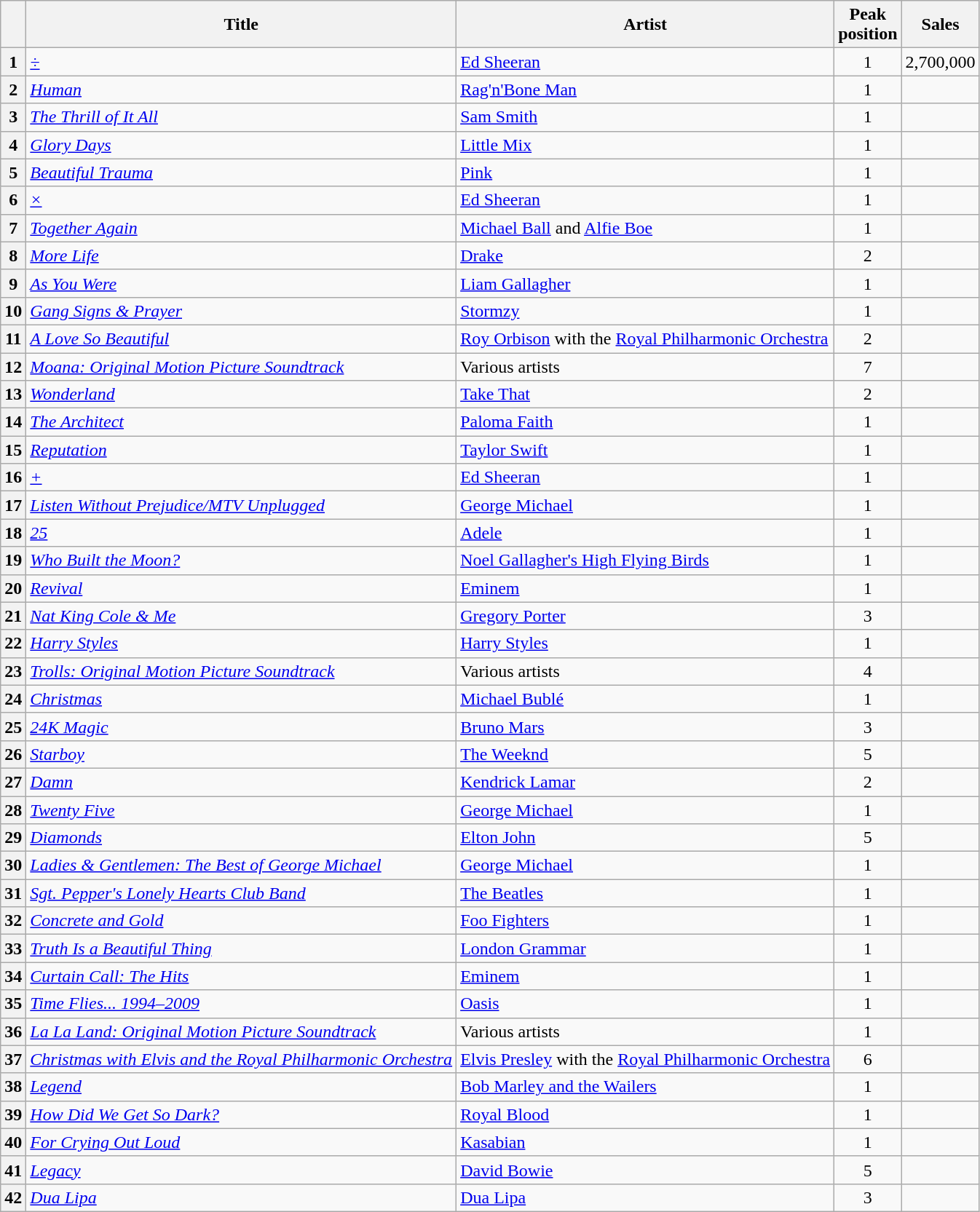<table class="wikitable plainrowheaders sortable">
<tr>
<th scope=col></th>
<th scope=col>Title</th>
<th scope=col>Artist</th>
<th scope=col>Peak<br>position</th>
<th scope=col>Sales</th>
</tr>
<tr>
<th scope=row style="text-align:center;">1</th>
<td><em><a href='#'>÷</a></em></td>
<td><a href='#'>Ed Sheeran</a></td>
<td align="center">1</td>
<td align="right">2,700,000</td>
</tr>
<tr>
<th scope=row style="text-align:center;">2</th>
<td><em><a href='#'>Human</a></em></td>
<td><a href='#'>Rag'n'Bone Man</a></td>
<td align="center">1</td>
<td align="right"></td>
</tr>
<tr>
<th scope=row style="text-align:center;">3</th>
<td><em><a href='#'>The Thrill of It All</a></em></td>
<td><a href='#'>Sam Smith</a></td>
<td align="center">1</td>
<td align="right"></td>
</tr>
<tr>
<th scope=row style="text-align:center;">4</th>
<td><em><a href='#'>Glory Days</a></em></td>
<td><a href='#'>Little Mix</a></td>
<td align="center">1</td>
<td align="right"></td>
</tr>
<tr>
<th scope=row style="text-align:center;">5</th>
<td><em><a href='#'>Beautiful Trauma</a></em></td>
<td><a href='#'>Pink</a></td>
<td align="center">1</td>
<td align="right"></td>
</tr>
<tr>
<th scope=row style="text-align:center;">6</th>
<td><em><a href='#'>×</a></em></td>
<td><a href='#'>Ed Sheeran</a></td>
<td align="center">1</td>
<td align="right"></td>
</tr>
<tr>
<th scope=row style="text-align:center;">7</th>
<td><em><a href='#'>Together Again</a></em></td>
<td><a href='#'>Michael Ball</a> and <a href='#'>Alfie Boe</a></td>
<td align="center">1</td>
<td align="right"></td>
</tr>
<tr>
<th scope=row style="text-align:center;">8</th>
<td><em><a href='#'>More Life</a></em></td>
<td><a href='#'>Drake</a></td>
<td align="center">2</td>
<td align="right"></td>
</tr>
<tr>
<th scope=row style="text-align:center;">9</th>
<td><em><a href='#'>As You Were</a></em></td>
<td><a href='#'>Liam Gallagher</a></td>
<td align="center">1</td>
<td align="right"></td>
</tr>
<tr>
<th scope=row style="text-align:center;">10</th>
<td><em><a href='#'>Gang Signs & Prayer</a></em></td>
<td><a href='#'>Stormzy</a></td>
<td align="center">1</td>
<td align="right"></td>
</tr>
<tr>
<th scope=row style="text-align:center;">11</th>
<td><em><a href='#'>A Love So Beautiful</a></em></td>
<td><a href='#'>Roy Orbison</a> with the <a href='#'>Royal Philharmonic Orchestra</a></td>
<td align="center">2</td>
<td align="right"></td>
</tr>
<tr>
<th scope=row style="text-align:center;">12</th>
<td><em><a href='#'>Moana: Original Motion Picture Soundtrack</a></em></td>
<td>Various artists</td>
<td align="center">7</td>
<td align="right"></td>
</tr>
<tr>
<th scope=row style="text-align:center;">13</th>
<td><em><a href='#'>Wonderland</a></em></td>
<td><a href='#'>Take That</a></td>
<td align="center">2</td>
<td align="right"></td>
</tr>
<tr>
<th scope=row style="text-align:center;">14</th>
<td><em><a href='#'>The Architect</a></em></td>
<td><a href='#'>Paloma Faith</a></td>
<td align="center">1</td>
<td align="right"></td>
</tr>
<tr>
<th scope=row style="text-align:center;">15</th>
<td><em><a href='#'>Reputation</a></em></td>
<td><a href='#'>Taylor Swift</a></td>
<td align="center">1</td>
<td align="right"></td>
</tr>
<tr>
<th scope=row style="text-align:center;">16</th>
<td><em><a href='#'>+</a></em></td>
<td><a href='#'>Ed Sheeran</a></td>
<td align="center">1</td>
<td align="right"></td>
</tr>
<tr>
<th scope=row style="text-align:center;">17</th>
<td><em><a href='#'>Listen Without Prejudice/MTV Unplugged</a></em></td>
<td><a href='#'>George Michael</a></td>
<td align="center">1</td>
<td align="right"></td>
</tr>
<tr>
<th scope=row style="text-align:center;">18</th>
<td><em><a href='#'>25</a></em></td>
<td><a href='#'>Adele</a></td>
<td align="center">1</td>
<td align="right"></td>
</tr>
<tr>
<th scope=row style="text-align:center;">19</th>
<td><em><a href='#'>Who Built the Moon?</a></em></td>
<td><a href='#'>Noel Gallagher's High Flying Birds</a></td>
<td align="center">1</td>
<td align="right"></td>
</tr>
<tr>
<th scope=row style="text-align:center;">20</th>
<td><em><a href='#'>Revival</a></em></td>
<td><a href='#'>Eminem</a></td>
<td align="center">1</td>
<td align="right"></td>
</tr>
<tr>
<th scope=row style="text-align:center;">21</th>
<td><em><a href='#'>Nat King Cole & Me</a></em></td>
<td><a href='#'>Gregory Porter</a></td>
<td align="center">3</td>
<td align="right"></td>
</tr>
<tr>
<th scope=row style="text-align:center;">22</th>
<td><em><a href='#'>Harry Styles</a></em></td>
<td><a href='#'>Harry Styles</a></td>
<td align="center">1</td>
<td align="right"></td>
</tr>
<tr>
<th scope=row style="text-align:center;">23</th>
<td><em><a href='#'>Trolls: Original Motion Picture Soundtrack</a></em></td>
<td>Various artists</td>
<td align="center">4</td>
<td align="right"></td>
</tr>
<tr>
<th scope=row style="text-align:center;">24</th>
<td><em><a href='#'>Christmas</a></em></td>
<td><a href='#'>Michael Bublé</a></td>
<td align="center">1</td>
<td align="right"></td>
</tr>
<tr>
<th scope=row style="text-align:center;">25</th>
<td><em><a href='#'>24K Magic</a></em></td>
<td><a href='#'>Bruno Mars</a></td>
<td align="center">3</td>
<td align="right"></td>
</tr>
<tr>
<th scope=row style="text-align:center;">26</th>
<td><em><a href='#'>Starboy</a></em></td>
<td><a href='#'>The Weeknd</a></td>
<td align="center">5</td>
<td align="right"></td>
</tr>
<tr>
<th scope=row style="text-align:center;">27</th>
<td><em><a href='#'>Damn</a></em></td>
<td><a href='#'>Kendrick Lamar</a></td>
<td align="center">2</td>
<td align="right"></td>
</tr>
<tr>
<th scope=row style="text-align:center;">28</th>
<td><em><a href='#'>Twenty Five</a></em></td>
<td><a href='#'>George Michael</a></td>
<td align="center">1</td>
<td align="right"></td>
</tr>
<tr>
<th scope=row style="text-align:center;">29</th>
<td><em><a href='#'>Diamonds</a></em></td>
<td><a href='#'>Elton John</a></td>
<td align="center">5</td>
<td align="right"></td>
</tr>
<tr>
<th scope=row style="text-align:center;">30</th>
<td><em><a href='#'>Ladies & Gentlemen: The Best of George Michael</a></em></td>
<td><a href='#'>George Michael</a></td>
<td align="center">1</td>
<td align="right"></td>
</tr>
<tr>
<th scope=row style="text-align:center;">31</th>
<td><em><a href='#'>Sgt. Pepper's Lonely Hearts Club Band</a></em></td>
<td><a href='#'>The Beatles</a></td>
<td align="center">1</td>
<td align="right"></td>
</tr>
<tr>
<th scope=row style="text-align:center;">32</th>
<td><em><a href='#'>Concrete and Gold</a></em></td>
<td><a href='#'>Foo Fighters</a></td>
<td align="center">1</td>
<td align="right"></td>
</tr>
<tr>
<th scope=row style="text-align:center;">33</th>
<td><em><a href='#'>Truth Is a Beautiful Thing</a></em></td>
<td><a href='#'>London Grammar</a></td>
<td align="center">1</td>
<td align="right"></td>
</tr>
<tr>
<th scope=row style="text-align:center;">34</th>
<td><em><a href='#'>Curtain Call: The Hits</a></em></td>
<td><a href='#'>Eminem</a></td>
<td align="center">1</td>
<td align="right"></td>
</tr>
<tr>
<th scope=row style="text-align:center;">35</th>
<td><em><a href='#'>Time Flies... 1994–2009</a></em></td>
<td><a href='#'>Oasis</a></td>
<td align="center">1</td>
<td align="right"></td>
</tr>
<tr>
<th scope=row style="text-align:center;">36</th>
<td><em><a href='#'>La La Land: Original Motion Picture Soundtrack</a></em></td>
<td>Various artists</td>
<td align="center">1</td>
<td align="right"></td>
</tr>
<tr>
<th scope=row style="text-align:center;">37</th>
<td><em><a href='#'>Christmas with Elvis and the Royal Philharmonic Orchestra</a></em></td>
<td><a href='#'>Elvis Presley</a> with the <a href='#'>Royal Philharmonic Orchestra</a></td>
<td align="center">6</td>
<td align="right"></td>
</tr>
<tr>
<th scope=row style="text-align:center;">38</th>
<td><em><a href='#'>Legend</a></em></td>
<td><a href='#'>Bob Marley and the Wailers</a></td>
<td align="center">1</td>
<td align="right"></td>
</tr>
<tr>
<th scope=row style="text-align:center;">39</th>
<td><em><a href='#'>How Did We Get So Dark?</a></em></td>
<td><a href='#'>Royal Blood</a></td>
<td align="center">1</td>
<td align="right"></td>
</tr>
<tr>
<th scope=row style="text-align:center;">40</th>
<td><em><a href='#'>For Crying Out Loud</a></em></td>
<td><a href='#'>Kasabian</a></td>
<td align="center">1</td>
<td align="right"></td>
</tr>
<tr>
<th scope=row style="text-align:center;">41</th>
<td><em><a href='#'>Legacy</a></em></td>
<td><a href='#'>David Bowie</a></td>
<td align="center">5</td>
<td align="right"></td>
</tr>
<tr>
<th scope=row style="text-align:center;">42</th>
<td><em><a href='#'>Dua Lipa</a></em></td>
<td><a href='#'>Dua Lipa</a></td>
<td align="center">3</td>
<td align="right"></td>
</tr>
</table>
